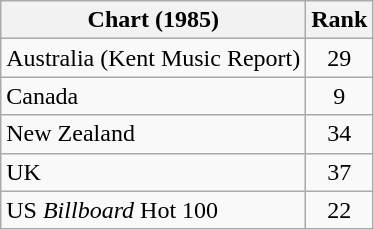<table class="wikitable sortable">
<tr>
<th>Chart (1985)</th>
<th style="text-align:center;">Rank</th>
</tr>
<tr>
<td>Australia (Kent Music Report)</td>
<td style="text-align:center;">29</td>
</tr>
<tr>
<td>Canada</td>
<td style="text-align:center;">9</td>
</tr>
<tr>
<td>New Zealand</td>
<td align="center">34</td>
</tr>
<tr>
<td>UK</td>
<td style="text-align:center;">37</td>
</tr>
<tr>
<td>US <em>Billboard</em> Hot 100</td>
<td style="text-align:center;">22</td>
</tr>
</table>
